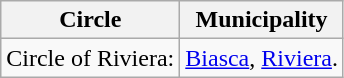<table class="wikitable sortable">
<tr>
<th>Circle</th>
<th>Municipality</th>
</tr>
<tr>
<td>Circle of Riviera:</td>
<td><a href='#'>Biasca</a>, <a href='#'>Riviera</a>.</td>
</tr>
</table>
